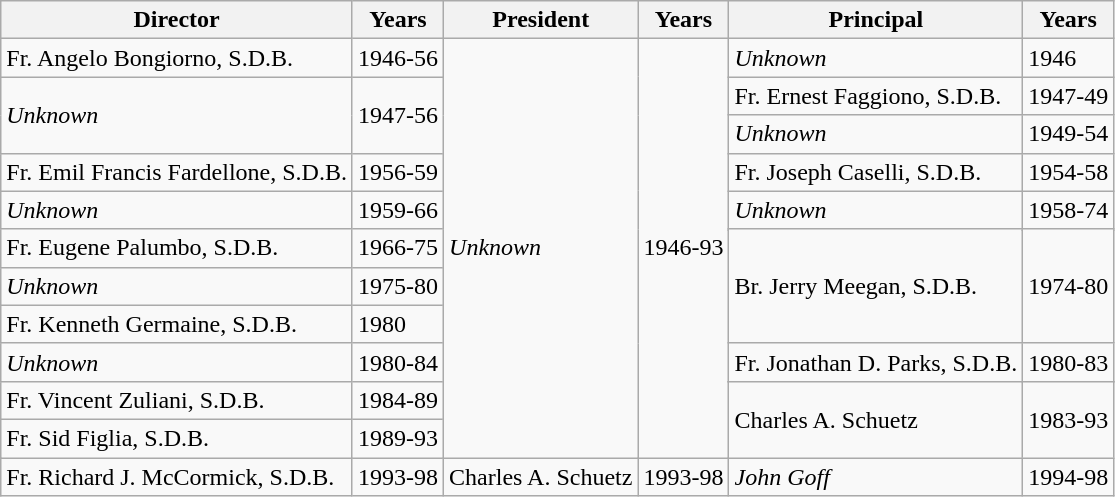<table class="wikitable">
<tr>
<th>Director</th>
<th>Years</th>
<th>President</th>
<th>Years</th>
<th>Principal</th>
<th>Years</th>
</tr>
<tr>
<td>Fr. Angelo Bongiorno, S.D.B.</td>
<td>1946-56</td>
<td rowspan="13"><em>Unknown</em></td>
<td rowspan="13">1946-93</td>
<td><em>Unknown</em></td>
<td>1946</td>
</tr>
<tr>
<td rowspan="2"><em>Unknown</em></td>
<td rowspan="2">1947-56</td>
<td>Fr. Ernest Faggiono, S.D.B.</td>
<td>1947-49</td>
</tr>
<tr>
<td><em>Unknown</em></td>
<td>1949-54</td>
</tr>
<tr>
<td>Fr. Emil Francis Fardellone, S.D.B.</td>
<td>1956-59</td>
<td>Fr. Joseph Caselli, S.D.B.</td>
<td>1954-58</td>
</tr>
<tr>
<td><em>Unknown</em></td>
<td>1959-66</td>
<td rowspan="2"><em>Unknown</em></td>
<td rowspan="2">1958-74</td>
</tr>
<tr>
<td rowspan="2">Fr. Eugene Palumbo, S.D.B.</td>
<td rowspan="2">1966-75</td>
</tr>
<tr>
<td rowspan="3">Br. Jerry Meegan, S.D.B.</td>
<td rowspan="3">1974-80</td>
</tr>
<tr>
<td><em>Unknown</em></td>
<td>1975-80</td>
</tr>
<tr>
<td>Fr. Kenneth Germaine, S.D.B.</td>
<td>1980</td>
</tr>
<tr>
<td rowspan="2"><em>Unknown</em></td>
<td rowspan="2">1980-84</td>
<td>Fr. Jonathan D. Parks, S.D.B.</td>
<td>1980-83</td>
</tr>
<tr>
<td rowspan="4">Charles A. Schuetz</td>
<td rowspan="4">1983-93</td>
</tr>
<tr>
<td>Fr. Vincent Zuliani, S.D.B.</td>
<td>1984-89</td>
</tr>
<tr>
<td>Fr. Sid Figlia, S.D.B.</td>
<td>1989-93</td>
</tr>
<tr>
<td rowspan="2">Fr. Richard J. McCormick, S.D.B.</td>
<td rowspan="2">1993-98</td>
<td rowspan="2">Charles A. Schuetz</td>
<td rowspan="2">1993-98</td>
</tr>
<tr>
<td><em>John Goff</em></td>
<td>1994-98</td>
</tr>
</table>
